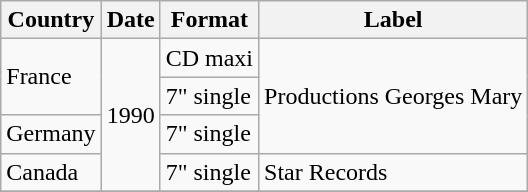<table class=wikitable>
<tr>
<th>Country</th>
<th>Date</th>
<th>Format</th>
<th>Label</th>
</tr>
<tr>
<td rowspan="2">France</td>
<td rowspan="4">1990</td>
<td>CD maxi</td>
<td rowspan="3">Productions Georges Mary</td>
</tr>
<tr>
<td>7" single</td>
</tr>
<tr>
<td>Germany</td>
<td>7" single</td>
</tr>
<tr>
<td>Canada</td>
<td>7" single</td>
<td>Star Records</td>
</tr>
<tr>
</tr>
</table>
